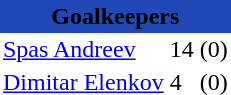<table class="toccolours" border="0" cellpadding="2" cellspacing="0" align="left" style="margin:0.5em;">
<tr>
<th colspan="4" align="center" bgcolor="#2049B7"><span>Goalkeepers</span></th>
</tr>
<tr>
<td> <a href='#'>Spas Andreev</a></td>
<td>14</td>
<td>(0)</td>
</tr>
<tr>
<td> <a href='#'>Dimitar Elenkov</a></td>
<td>4</td>
<td>(0)</td>
</tr>
<tr>
</tr>
</table>
